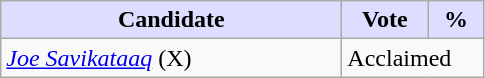<table class="wikitable">
<tr>
<th style="background:#ddf; width:220px;">Candidate</th>
<th style="background:#ddf; width:50px;">Vote</th>
<th style="background:#ddf; width:30px;">%</th>
</tr>
<tr>
<td><em><a href='#'>Joe Savikataaq</a></em> (X)</td>
<td colspan="2">Acclaimed</td>
</tr>
</table>
